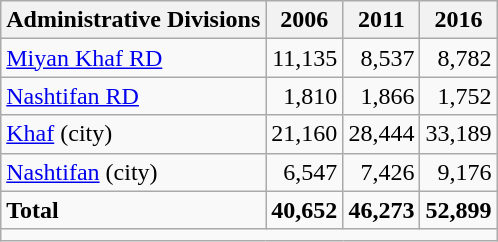<table class="wikitable">
<tr>
<th>Administrative Divisions</th>
<th>2006</th>
<th>2011</th>
<th>2016</th>
</tr>
<tr>
<td><a href='#'>Miyan Khaf RD</a></td>
<td style="text-align: right;">11,135</td>
<td style="text-align: right;">8,537</td>
<td style="text-align: right;">8,782</td>
</tr>
<tr>
<td><a href='#'>Nashtifan RD</a></td>
<td style="text-align: right;">1,810</td>
<td style="text-align: right;">1,866</td>
<td style="text-align: right;">1,752</td>
</tr>
<tr>
<td><a href='#'>Khaf</a> (city)</td>
<td style="text-align: right;">21,160</td>
<td style="text-align: right;">28,444</td>
<td style="text-align: right;">33,189</td>
</tr>
<tr>
<td><a href='#'>Nashtifan</a> (city)</td>
<td style="text-align: right;">6,547</td>
<td style="text-align: right;">7,426</td>
<td style="text-align: right;">9,176</td>
</tr>
<tr>
<td><strong>Total</strong></td>
<td style="text-align: right;"><strong>40,652</strong></td>
<td style="text-align: right;"><strong>46,273</strong></td>
<td style="text-align: right;"><strong>52,899</strong></td>
</tr>
<tr>
<td colspan=4></td>
</tr>
</table>
